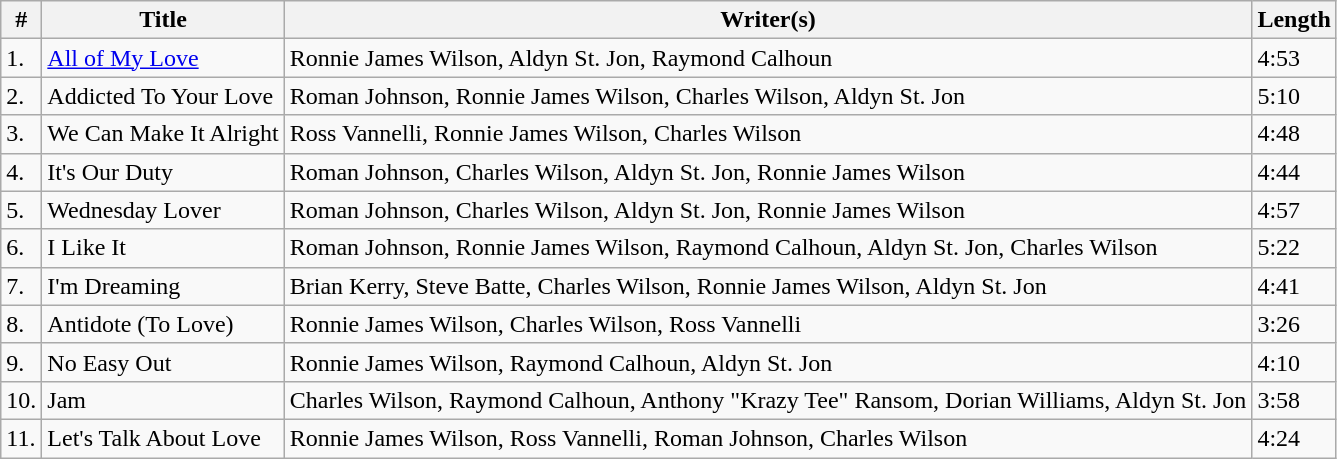<table class="wikitable">
<tr>
<th>#</th>
<th>Title</th>
<th>Writer(s)</th>
<th>Length</th>
</tr>
<tr>
<td>1.</td>
<td><a href='#'>All of My Love</a></td>
<td>Ronnie James Wilson, Aldyn St. Jon, Raymond Calhoun</td>
<td>4:53</td>
</tr>
<tr>
<td>2.</td>
<td>Addicted To Your Love</td>
<td>Roman Johnson, Ronnie James Wilson, Charles Wilson, Aldyn St. Jon</td>
<td>5:10</td>
</tr>
<tr>
<td>3.</td>
<td>We Can Make It Alright</td>
<td>Ross Vannelli, Ronnie James Wilson, Charles Wilson</td>
<td>4:48</td>
</tr>
<tr>
<td>4.</td>
<td>It's Our Duty</td>
<td>Roman Johnson, Charles Wilson, Aldyn St. Jon, Ronnie James Wilson</td>
<td>4:44</td>
</tr>
<tr>
<td>5.</td>
<td>Wednesday Lover</td>
<td>Roman Johnson, Charles Wilson, Aldyn St. Jon, Ronnie James Wilson</td>
<td>4:57</td>
</tr>
<tr>
<td>6.</td>
<td>I Like It</td>
<td>Roman Johnson, Ronnie James Wilson, Raymond Calhoun, Aldyn St. Jon, Charles Wilson</td>
<td>5:22</td>
</tr>
<tr>
<td>7.</td>
<td>I'm Dreaming</td>
<td>Brian Kerry, Steve Batte, Charles Wilson, Ronnie James Wilson, Aldyn St. Jon</td>
<td>4:41</td>
</tr>
<tr>
<td>8.</td>
<td>Antidote (To Love)</td>
<td>Ronnie James Wilson, Charles Wilson, Ross Vannelli</td>
<td>3:26</td>
</tr>
<tr>
<td>9.</td>
<td>No Easy Out</td>
<td>Ronnie James Wilson, Raymond Calhoun, Aldyn St. Jon</td>
<td>4:10</td>
</tr>
<tr>
<td>10.</td>
<td>Jam</td>
<td>Charles Wilson, Raymond Calhoun, Anthony "Krazy Tee" Ransom, Dorian Williams, Aldyn St. Jon</td>
<td>3:58</td>
</tr>
<tr>
<td>11.</td>
<td>Let's Talk About Love</td>
<td>Ronnie James Wilson, Ross Vannelli, Roman Johnson, Charles Wilson</td>
<td>4:24</td>
</tr>
</table>
